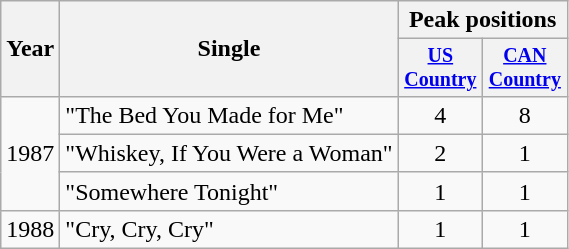<table class="wikitable" style="text-align:center;">
<tr>
<th rowspan="2">Year</th>
<th rowspan="2">Single</th>
<th colspan="2">Peak positions</th>
</tr>
<tr style="font-size:smaller;">
<th width="50"><a href='#'>US Country</a></th>
<th width="50"><a href='#'>CAN Country</a></th>
</tr>
<tr>
<td rowspan="3">1987</td>
<td align="left">"The Bed You Made for Me"</td>
<td>4</td>
<td>8</td>
</tr>
<tr>
<td align="left">"Whiskey, If You Were a Woman"</td>
<td>2</td>
<td>1</td>
</tr>
<tr>
<td align="left">"Somewhere Tonight"</td>
<td>1</td>
<td>1</td>
</tr>
<tr>
<td>1988</td>
<td align="left">"Cry, Cry, Cry"</td>
<td>1</td>
<td>1</td>
</tr>
</table>
